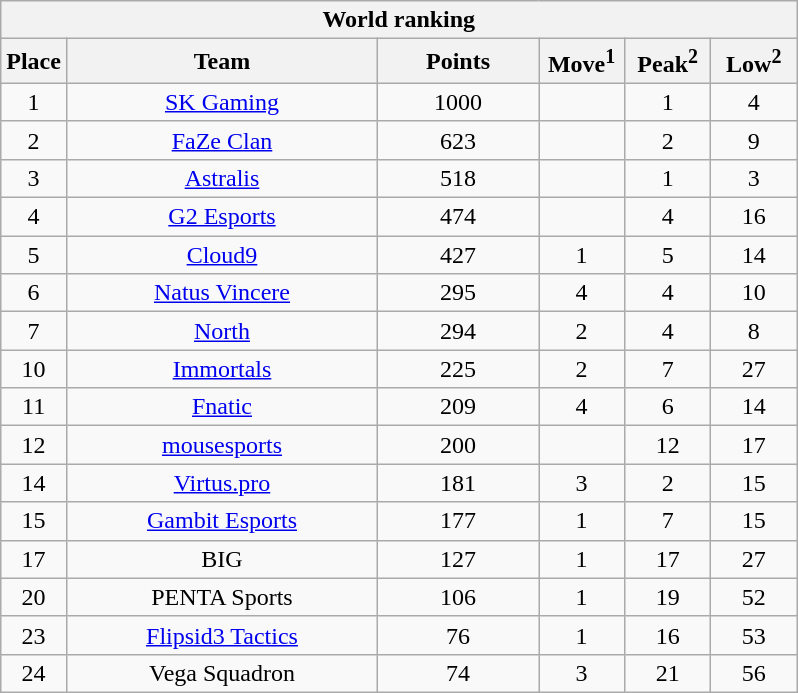<table class="wikitable" style="text-align: center;">
<tr>
<th colspan=6>World ranking</th>
</tr>
<tr>
<th width="30px">Place</th>
<th width="200px">Team</th>
<th width="100px">Points</th>
<th width="50px">Move<sup>1</sup></th>
<th width="50px">Peak<sup>2</sup></th>
<th width="50px">Low<sup>2</sup></th>
</tr>
<tr>
<td>1</td>
<td><a href='#'>SK Gaming</a></td>
<td>1000</td>
<td></td>
<td>1</td>
<td>4</td>
</tr>
<tr>
<td>2</td>
<td><a href='#'>FaZe Clan</a></td>
<td>623</td>
<td></td>
<td>2</td>
<td>9</td>
</tr>
<tr>
<td>3</td>
<td><a href='#'>Astralis</a></td>
<td>518</td>
<td></td>
<td>1</td>
<td>3</td>
</tr>
<tr>
<td>4</td>
<td><a href='#'>G2 Esports</a></td>
<td>474</td>
<td></td>
<td>4</td>
<td>16</td>
</tr>
<tr>
<td>5</td>
<td><a href='#'>Cloud9</a></td>
<td>427</td>
<td> 1</td>
<td>5</td>
<td>14</td>
</tr>
<tr>
<td>6</td>
<td><a href='#'>Natus Vincere</a></td>
<td>295</td>
<td> 4</td>
<td>4</td>
<td>10</td>
</tr>
<tr>
<td>7</td>
<td><a href='#'>North</a></td>
<td>294</td>
<td> 2</td>
<td>4</td>
<td>8</td>
</tr>
<tr>
<td>10</td>
<td><a href='#'>Immortals</a></td>
<td>225</td>
<td> 2</td>
<td>7</td>
<td>27</td>
</tr>
<tr>
<td>11</td>
<td><a href='#'>Fnatic</a></td>
<td>209</td>
<td> 4</td>
<td>6</td>
<td>14</td>
</tr>
<tr>
<td>12</td>
<td><a href='#'>mousesports</a></td>
<td>200</td>
<td></td>
<td>12</td>
<td>17</td>
</tr>
<tr>
<td>14</td>
<td><a href='#'>Virtus.pro</a></td>
<td>181</td>
<td> 3</td>
<td>2</td>
<td>15</td>
</tr>
<tr>
<td>15</td>
<td><a href='#'>Gambit Esports</a></td>
<td>177</td>
<td> 1</td>
<td>7</td>
<td>15</td>
</tr>
<tr>
<td>17</td>
<td>BIG</td>
<td>127</td>
<td> 1</td>
<td>17</td>
<td>27</td>
</tr>
<tr>
<td>20</td>
<td>PENTA Sports</td>
<td>106</td>
<td> 1</td>
<td>19</td>
<td>52</td>
</tr>
<tr>
<td>23</td>
<td><a href='#'>Flipsid3 Tactics</a></td>
<td>76</td>
<td> 1</td>
<td>16</td>
<td>53</td>
</tr>
<tr>
<td>24</td>
<td>Vega Squadron</td>
<td>74</td>
<td> 3</td>
<td>21</td>
<td>56</td>
</tr>
</table>
